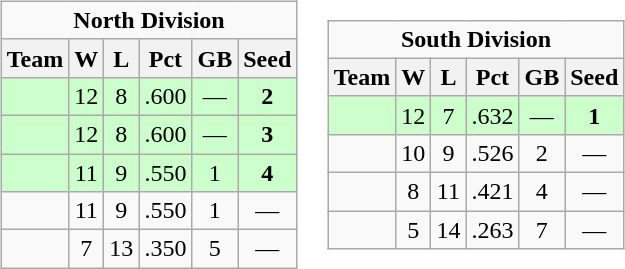<table>
<tr>
<td><br><table class="wikitable">
<tr>
<td colspan="6" align="center"><strong>North Division</strong></td>
</tr>
<tr>
<th>Team</th>
<th>W</th>
<th>L</th>
<th>Pct</th>
<th>GB</th>
<th>Seed</th>
</tr>
<tr bgcolor=ccffcc align=center>
<td></td>
<td>12</td>
<td>8</td>
<td>.600</td>
<td>—</td>
<td><strong>2</strong></td>
</tr>
<tr bgcolor=ccffcc align=center>
<td></td>
<td>12</td>
<td>8</td>
<td>.600</td>
<td>—</td>
<td><strong>3</strong></td>
</tr>
<tr bgcolor=ccffcc align=center>
<td></td>
<td>11</td>
<td>9</td>
<td>.550</td>
<td>1</td>
<td><strong>4</strong></td>
</tr>
<tr align=center>
<td></td>
<td>11</td>
<td>9</td>
<td>.550</td>
<td>1</td>
<td>—</td>
</tr>
<tr align=center>
<td></td>
<td>7</td>
<td>13</td>
<td>.350</td>
<td>5</td>
<td>—</td>
</tr>
</table>
</td>
<td><br><table class="wikitable">
<tr>
<td colspan="6" align="center"><strong>South Division</strong></td>
</tr>
<tr>
<th>Team</th>
<th>W</th>
<th>L</th>
<th>Pct</th>
<th>GB</th>
<th>Seed</th>
</tr>
<tr bgcolor=ccffcc align=center>
<td></td>
<td>12</td>
<td>7</td>
<td>.632</td>
<td>—</td>
<td><strong>1</strong></td>
</tr>
<tr align=center>
<td></td>
<td>10</td>
<td>9</td>
<td>.526</td>
<td>2</td>
<td>—</td>
</tr>
<tr align=center>
<td></td>
<td>8</td>
<td>11</td>
<td>.421</td>
<td>4</td>
<td>—</td>
</tr>
<tr align=center>
<td></td>
<td>5</td>
<td>14</td>
<td>.263</td>
<td>7</td>
<td>—</td>
</tr>
</table>
</td>
</tr>
</table>
